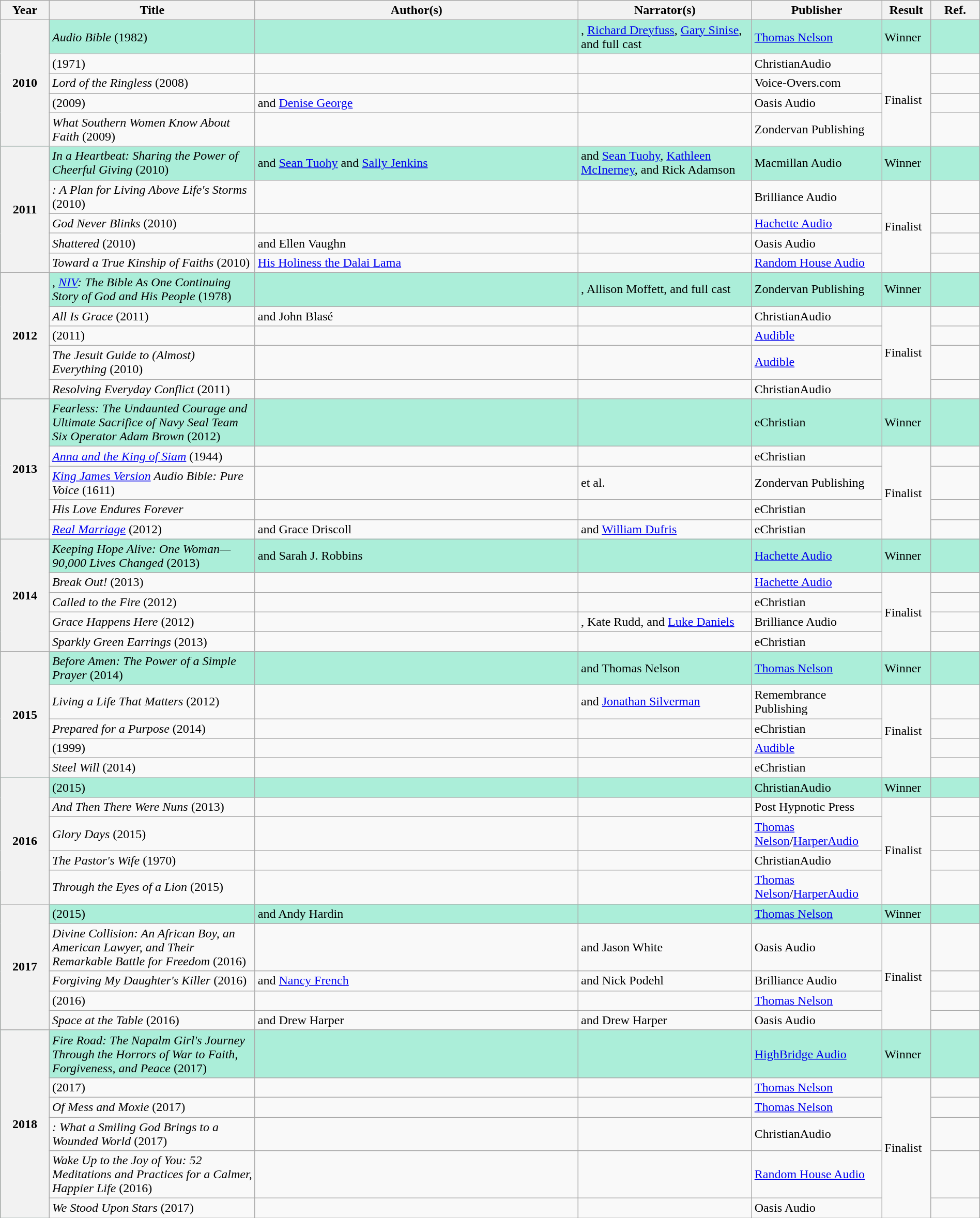<table class="wikitable sortable mw-collapsible" style="width:100%">
<tr>
<th width="5%">Year</th>
<th width="21%">Title</th>
<th width="33%">Author(s)</th>
<th>Narrator(s)</th>
<th>Publisher</th>
<th width="5%">Result</th>
<th width="5%">Ref.</th>
</tr>
<tr style="background:#ABEED9">
<th rowspan="5">2010<br></th>
<td><em> Audio Bible</em> (1982)</td>
<td></td>
<td>, <a href='#'>Richard Dreyfuss</a>, <a href='#'>Gary Sinise</a>, and full cast</td>
<td><a href='#'>Thomas Nelson</a></td>
<td>Winner</td>
<td></td>
</tr>
<tr>
<td><em></em> (1971)</td>
<td></td>
<td></td>
<td>ChristianAudio</td>
<td rowspan="4">Finalist</td>
<td></td>
</tr>
<tr>
<td><em>Lord of the Ringless</em> (2008)</td>
<td></td>
<td></td>
<td>Voice-Overs.com</td>
<td></td>
</tr>
<tr>
<td><em></em> (2009)</td>
<td> and <a href='#'>Denise George</a></td>
<td></td>
<td>Oasis Audio</td>
<td></td>
</tr>
<tr>
<td><em>What Southern Women Know About Faith</em> (2009)</td>
<td></td>
<td></td>
<td>Zondervan Publishing</td>
<td></td>
</tr>
<tr style="background:#ABEED9">
<th rowspan="5">2011<br></th>
<td><em>In a Heartbeat: Sharing the Power of Cheerful Giving</em> (2010)</td>
<td> and <a href='#'>Sean Tuohy</a> and <a href='#'>Sally Jenkins</a></td>
<td> and <a href='#'>Sean Tuohy</a>, <a href='#'>Kathleen McInerney</a>, and Rick Adamson</td>
<td>Macmillan Audio</td>
<td>Winner</td>
<td></td>
</tr>
<tr>
<td><em>: A Plan for Living Above Life's Storms</em> (2010)</td>
<td></td>
<td></td>
<td>Brilliance Audio</td>
<td rowspan="4">Finalist</td>
<td></td>
</tr>
<tr>
<td><em>God Never Blinks</em> (2010)</td>
<td></td>
<td></td>
<td><a href='#'>Hachette Audio</a></td>
<td></td>
</tr>
<tr>
<td><em>Shattered</em> (2010)</td>
<td> and Ellen Vaughn</td>
<td></td>
<td>Oasis Audio</td>
<td></td>
</tr>
<tr>
<td><em>Toward a True Kinship of Faiths</em> (2010)</td>
<td><a href='#'>His Holiness the Dalai Lama</a></td>
<td></td>
<td><a href='#'>Random House Audio</a></td>
<td></td>
</tr>
<tr style="background:#ABEED9">
<th rowspan="5">2012</th>
<td><em>, <a href='#'>NIV</a>: The Bible As One Continuing Story of God and His People</em> (1978)</td>
<td></td>
<td>, Allison Moffett, and full cast</td>
<td>Zondervan Publishing</td>
<td>Winner</td>
<td></td>
</tr>
<tr>
<td><em>All Is Grace</em> (2011)</td>
<td> and John Blasé</td>
<td></td>
<td>ChristianAudio</td>
<td rowspan="4">Finalist</td>
<td></td>
</tr>
<tr>
<td><em></em> (2011)</td>
<td></td>
<td></td>
<td><a href='#'>Audible</a></td>
<td></td>
</tr>
<tr>
<td><em>The Jesuit Guide to (Almost) Everything</em> (2010)</td>
<td></td>
<td></td>
<td><a href='#'>Audible</a></td>
<td></td>
</tr>
<tr>
<td><em>Resolving Everyday Conflict</em> (2011)</td>
<td></td>
<td></td>
<td>ChristianAudio</td>
<td></td>
</tr>
<tr style="background:#ABEED9">
<th rowspan="5">2013<br></th>
<td><em>Fearless: The Undaunted Courage and Ultimate Sacrifice of Navy Seal Team Six Operator Adam Brown</em> (2012)</td>
<td></td>
<td></td>
<td>eChristian</td>
<td>Winner</td>
<td></td>
</tr>
<tr>
<td><em><a href='#'>Anna and the King of Siam</a></em> (1944)</td>
<td></td>
<td></td>
<td>eChristian</td>
<td rowspan="4">Finalist</td>
<td></td>
</tr>
<tr>
<td><em><a href='#'>King James Version</a> Audio Bible: Pure Voice</em> (1611)</td>
<td></td>
<td> et al.</td>
<td>Zondervan Publishing</td>
<td></td>
</tr>
<tr>
<td><em>His Love Endures Forever</em></td>
<td></td>
<td></td>
<td>eChristian</td>
<td></td>
</tr>
<tr>
<td><em><a href='#'>Real Marriage</a></em> (2012)</td>
<td> and Grace Driscoll</td>
<td> and <a href='#'>William Dufris</a></td>
<td>eChristian</td>
<td></td>
</tr>
<tr style="background:#ABEED9">
<th rowspan="5">2014<br></th>
<td><em>Keeping Hope Alive: One Woman—90,000 Lives Changed</em> (2013)</td>
<td> and Sarah J. Robbins</td>
<td></td>
<td><a href='#'>Hachette Audio</a></td>
<td>Winner</td>
<td></td>
</tr>
<tr>
<td><em>Break Out!</em> (2013)</td>
<td></td>
<td></td>
<td><a href='#'>Hachette Audio</a></td>
<td rowspan="4">Finalist</td>
<td></td>
</tr>
<tr>
<td><em>Called to the Fire</em> (2012)</td>
<td></td>
<td></td>
<td>eChristian</td>
<td></td>
</tr>
<tr>
<td><em>Grace Happens Here</em> (2012)</td>
<td></td>
<td>, Kate Rudd, and <a href='#'>Luke Daniels</a></td>
<td>Brilliance Audio</td>
<td></td>
</tr>
<tr>
<td><em>Sparkly Green Earrings</em> (2013)</td>
<td></td>
<td></td>
<td>eChristian</td>
<td></td>
</tr>
<tr style="background:#ABEED9">
<th rowspan="5">2015<br></th>
<td><em>Before Amen: The Power of a Simple Prayer</em> (2014)</td>
<td></td>
<td> and Thomas Nelson</td>
<td><a href='#'>Thomas Nelson</a></td>
<td>Winner</td>
<td></td>
</tr>
<tr>
<td><em>Living a Life That Matters</em> (2012)</td>
<td></td>
<td> and <a href='#'>Jonathan Silverman</a></td>
<td>Remembrance Publishing</td>
<td rowspan="4">Finalist</td>
<td></td>
</tr>
<tr>
<td><em>Prepared for a Purpose</em> (2014)</td>
<td></td>
<td></td>
<td>eChristian</td>
<td></td>
</tr>
<tr>
<td><em></em> (1999)</td>
<td></td>
<td></td>
<td><a href='#'>Audible</a></td>
<td></td>
</tr>
<tr>
<td><em>Steel Will</em> (2014)</td>
<td></td>
<td></td>
<td>eChristian</td>
<td></td>
</tr>
<tr style="background:#ABEED9">
<th rowspan="5">2016<br></th>
<td><em></em> (2015)</td>
<td></td>
<td></td>
<td>ChristianAudio</td>
<td>Winner</td>
<td></td>
</tr>
<tr>
<td><em>And Then There Were Nuns</em> (2013)</td>
<td></td>
<td></td>
<td>Post Hypnotic Press</td>
<td rowspan="4">Finalist</td>
<td></td>
</tr>
<tr>
<td><em>Glory Days</em> (2015)</td>
<td></td>
<td></td>
<td><a href='#'>Thomas Nelson</a>/<a href='#'>HarperAudio</a></td>
<td></td>
</tr>
<tr>
<td><em>The Pastor's Wife</em> (1970)</td>
<td></td>
<td></td>
<td>ChristianAudio</td>
<td></td>
</tr>
<tr>
<td><em>Through the Eyes of a Lion</em> (2015)</td>
<td></td>
<td></td>
<td><a href='#'>Thomas Nelson</a>/<a href='#'>HarperAudio</a></td>
<td></td>
</tr>
<tr style="background:#ABEED9">
<th rowspan="5">2017<br></th>
<td><em></em> (2015)</td>
<td> and Andy Hardin</td>
<td></td>
<td><a href='#'>Thomas Nelson</a></td>
<td>Winner</td>
<td></td>
</tr>
<tr>
<td><em>Divine Collision: An African Boy, an American Lawyer, and Their Remarkable Battle for Freedom</em> (2016)</td>
<td></td>
<td> and Jason White</td>
<td>Oasis Audio</td>
<td rowspan="4">Finalist</td>
<td></td>
</tr>
<tr>
<td><em>Forgiving My Daughter's Killer</em> (2016)</td>
<td>  and <a href='#'>Nancy French</a></td>
<td> and Nick Podehl</td>
<td>Brilliance Audio</td>
<td></td>
</tr>
<tr>
<td><em></em> (2016)</td>
<td></td>
<td></td>
<td><a href='#'>Thomas Nelson</a></td>
<td></td>
</tr>
<tr>
<td><em>Space at the Table</em> (2016)</td>
<td> and Drew Harper</td>
<td> and Drew Harper</td>
<td>Oasis Audio</td>
<td></td>
</tr>
<tr style="background:#ABEED9">
<th rowspan="6">2018<br></th>
<td><em>Fire Road: The Napalm Girl's Journey Through the Horrors of War to Faith, Forgiveness, and Peace</em> (2017)</td>
<td></td>
<td></td>
<td><a href='#'>HighBridge Audio</a></td>
<td>Winner</td>
<td></td>
</tr>
<tr>
<td><em></em> (2017)</td>
<td></td>
<td></td>
<td><a href='#'>Thomas Nelson</a></td>
<td rowspan="5">Finalist</td>
<td></td>
</tr>
<tr>
<td><em>Of Mess and Moxie</em> (2017)</td>
<td></td>
<td></td>
<td><a href='#'>Thomas Nelson</a></td>
<td></td>
</tr>
<tr>
<td><em>: What a Smiling God Brings to a Wounded World</em> (2017)</td>
<td></td>
<td></td>
<td>ChristianAudio</td>
<td></td>
</tr>
<tr>
<td><em>Wake Up to the Joy of You: 52 Meditations and Practices for a Calmer, Happier Life</em> (2016)</td>
<td></td>
<td></td>
<td><a href='#'>Random House Audio</a></td>
<td></td>
</tr>
<tr>
<td><em>We Stood Upon Stars</em> (2017)</td>
<td></td>
<td></td>
<td>Oasis Audio</td>
<td></td>
</tr>
</table>
